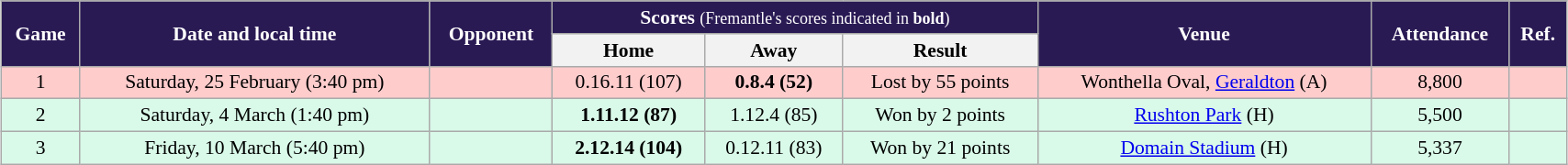<table class="wikitable" style="font-size:90%; text-align:center; width: 90%; margin-left: auto; margin-right: auto;">
<tr style="background:#2A1A54; color: white;">
<td rowspan=2><strong>Game</strong></td>
<td rowspan=2><strong>Date and local time</strong></td>
<td rowspan=2><strong>Opponent</strong></td>
<td colspan=3><strong>Scores</strong> <small>(Fremantle's scores indicated in <strong>bold</strong>)</small></td>
<td rowspan=2><strong>Venue</strong></td>
<td rowspan=2><strong>Attendance</strong></td>
<td rowspan=2><strong>Ref.</strong></td>
</tr>
<tr>
<th><span>Home</span></th>
<th><span>Away</span></th>
<th><span>Result</span></th>
</tr>
<tr style="background:#fcc">
<td>1</td>
<td>Saturday, 25 February (3:40 pm)</td>
<td></td>
<td>0.16.11 (107)</td>
<td><strong>0.8.4 (52)</strong></td>
<td>Lost by 55 points</td>
<td>Wonthella Oval, <a href='#'>Geraldton</a> (A)</td>
<td>8,800</td>
<td></td>
</tr>
<tr style="background:#d9f9e9">
<td>2</td>
<td>Saturday, 4 March (1:40 pm)</td>
<td></td>
<td><strong>1.11.12 (87)</strong></td>
<td>1.12.4 (85)</td>
<td>Won by 2 points</td>
<td><a href='#'>Rushton Park</a> (H)</td>
<td>5,500</td>
<td></td>
</tr>
<tr style="background:#d9f9e9">
<td>3</td>
<td>Friday, 10 March (5:40 pm)</td>
<td></td>
<td><strong>2.12.14 (104)</strong></td>
<td>0.12.11 (83)</td>
<td>Won by 21 points</td>
<td><a href='#'>Domain Stadium</a> (H)</td>
<td>5,337</td>
<td></td>
</tr>
</table>
